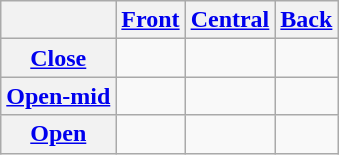<table class="wikitable" style="text-align:center;">
<tr>
<th> </th>
<th><a href='#'>Front</a></th>
<th><a href='#'>Central</a></th>
<th><a href='#'>Back</a></th>
</tr>
<tr>
<th><a href='#'>Close</a></th>
<td></td>
<td> </td>
<td></td>
</tr>
<tr>
<th><a href='#'>Open-mid</a></th>
<td></td>
<td> </td>
<td></td>
</tr>
<tr>
<th><a href='#'>Open</a></th>
<td> </td>
<td></td>
<td> </td>
</tr>
</table>
